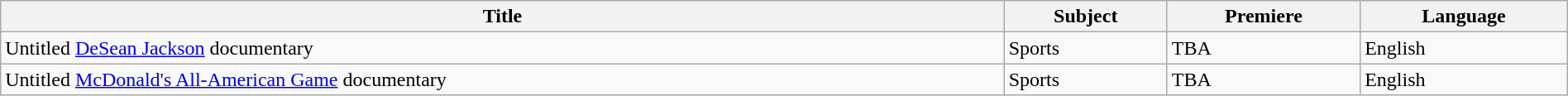<table class="wikitable sortable" style="width:100%;">
<tr>
<th>Title</th>
<th>Subject</th>
<th>Premiere</th>
<th>Language</th>
</tr>
<tr>
<td>Untitled <a href='#'>DeSean Jackson</a> documentary</td>
<td>Sports</td>
<td>TBA</td>
<td>English</td>
</tr>
<tr>
<td>Untitled <a href='#'>McDonald's All-American Game</a> documentary</td>
<td>Sports</td>
<td>TBA</td>
<td>English</td>
</tr>
</table>
